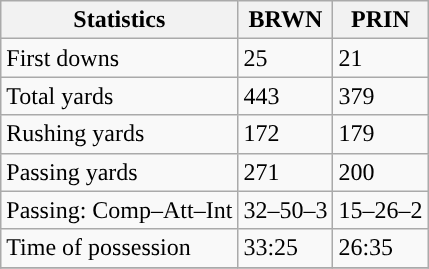<table class="wikitable" style="float: left;">
<tr>
<th>Statistics</th>
<th>BRWN</th>
<th>PRIN</th>
</tr>
<tr>
<td>First downs</td>
<td>25</td>
<td>21</td>
</tr>
<tr>
<td>Total yards</td>
<td>443</td>
<td>379</td>
</tr>
<tr>
<td>Rushing yards</td>
<td>172</td>
<td>179</td>
</tr>
<tr>
<td>Passing yards</td>
<td>271</td>
<td>200</td>
</tr>
<tr>
<td>Passing: Comp–Att–Int</td>
<td>32–50–3</td>
<td>15–26–2</td>
</tr>
<tr>
<td>Time of possession</td>
<td>33:25</td>
<td>26:35</td>
</tr>
<tr>
</tr>
</table>
